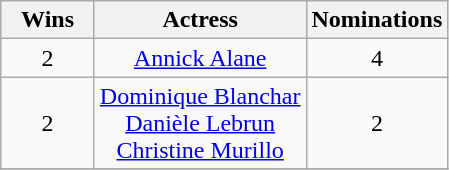<table class="wikitable" style="text-align:center;">
<tr>
<th scope="col" width="55">Wins</th>
<th scope="col">Actress</th>
<th scope="col" width="55">Nominations</th>
</tr>
<tr>
<td style="text-align:center">2</td>
<td><a href='#'>Annick Alane</a></td>
<td>4</td>
</tr>
<tr>
<td style="text-align:center">2</td>
<td><a href='#'>Dominique Blanchar</a><br><a href='#'>Danièle Lebrun</a><br><a href='#'>Christine Murillo</a></td>
<td>2</td>
</tr>
<tr>
</tr>
</table>
